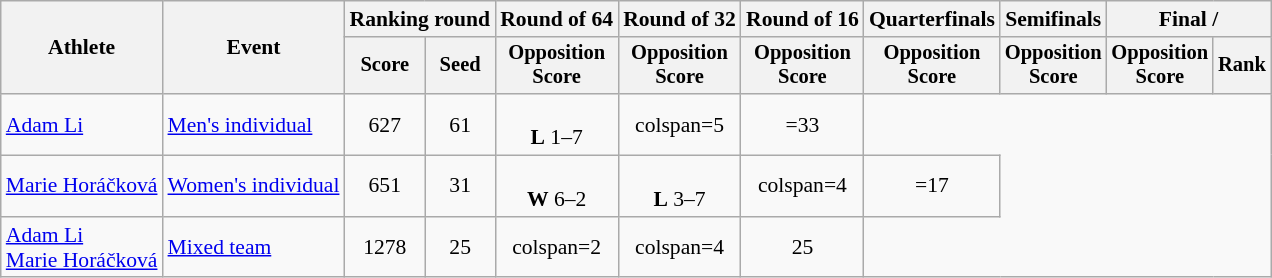<table class="wikitable" style="font-size:90%; text-align:center">
<tr>
<th rowspan=2>Athlete</th>
<th rowspan=2>Event</th>
<th colspan="2">Ranking round</th>
<th>Round of 64</th>
<th>Round of 32</th>
<th>Round of 16</th>
<th>Quarterfinals</th>
<th>Semifinals</th>
<th colspan="2">Final / </th>
</tr>
<tr style="font-size:95%">
<th>Score</th>
<th>Seed</th>
<th>Opposition<br>Score</th>
<th>Opposition<br>Score</th>
<th>Opposition<br>Score</th>
<th>Opposition<br>Score</th>
<th>Opposition<br>Score</th>
<th>Opposition<br>Score</th>
<th>Rank</th>
</tr>
<tr align=center>
<td align=left><a href='#'>Adam Li</a></td>
<td align=left><a href='#'>Men's individual</a></td>
<td>627</td>
<td>61</td>
<td><br><strong>L</strong> 1–7</td>
<td>colspan=5 </td>
<td>=33</td>
</tr>
<tr align=center>
<td align=left><a href='#'>Marie Horáčková</a></td>
<td align=left><a href='#'>Women's individual</a></td>
<td>651</td>
<td>31</td>
<td><br><strong>W</strong> 6–2</td>
<td><br><strong>L</strong> 3–7</td>
<td>colspan=4 </td>
<td>=17</td>
</tr>
<tr align=center>
<td align=left><a href='#'>Adam Li</a><br><a href='#'>Marie Horáčková</a></td>
<td align=left><a href='#'>Mixed team</a></td>
<td>1278</td>
<td>25</td>
<td>colspan=2 </td>
<td>colspan=4 </td>
<td>25</td>
</tr>
</table>
